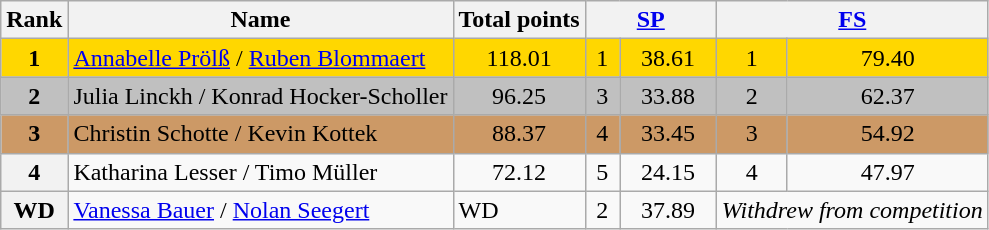<table class="wikitable sortable">
<tr>
<th>Rank</th>
<th>Name</th>
<th>Total points</th>
<th colspan="2" width="80px"><a href='#'>SP</a></th>
<th colspan="2" width="80px"><a href='#'>FS</a></th>
</tr>
<tr bgcolor="gold">
<td align="center"><strong>1</strong></td>
<td><a href='#'>Annabelle Prölß</a> / <a href='#'>Ruben Blommaert</a></td>
<td align="center">118.01</td>
<td align="center">1</td>
<td align="center">38.61</td>
<td align="center">1</td>
<td align="center">79.40</td>
</tr>
<tr bgcolor="silver">
<td align="center"><strong>2</strong></td>
<td>Julia Linckh / Konrad Hocker-Scholler</td>
<td align="center">96.25</td>
<td align="center">3</td>
<td align="center">33.88</td>
<td align="center">2</td>
<td align="center">62.37</td>
</tr>
<tr bgcolor="cc9966">
<td align="center"><strong>3</strong></td>
<td>Christin Schotte / Kevin Kottek</td>
<td align="center">88.37</td>
<td align="center">4</td>
<td align="center">33.45</td>
<td align="center">3</td>
<td align="center">54.92</td>
</tr>
<tr>
<th>4</th>
<td>Katharina Lesser / Timo Müller</td>
<td align="center">72.12</td>
<td align="center">5</td>
<td align="center">24.15</td>
<td align="center">4</td>
<td align="center">47.97</td>
</tr>
<tr>
<th>WD</th>
<td><a href='#'>Vanessa Bauer</a> / <a href='#'>Nolan Seegert</a></td>
<td>WD</td>
<td align="center">2</td>
<td align="center">37.89</td>
<td colspan="2"><em>Withdrew from competition</em></td>
</tr>
</table>
